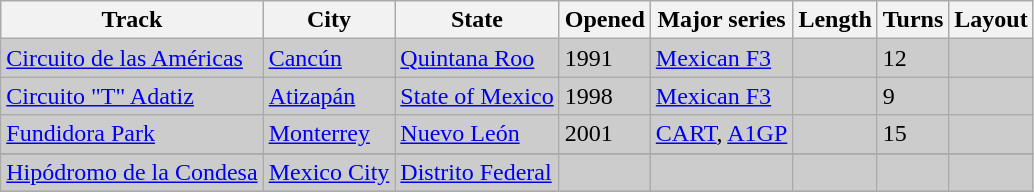<table class="wikitable sortable">
<tr>
<th>Track</th>
<th>City</th>
<th>State</th>
<th>Opened</th>
<th>Major series</th>
<th>Length</th>
<th>Turns</th>
<th>Layout</th>
</tr>
<tr style="background:#cccccc;">
<td><a href='#'>Circuito de las Américas</a></td>
<td><a href='#'>Cancún</a></td>
<td><a href='#'>Quintana Roo</a></td>
<td>1991</td>
<td><a href='#'>Mexican F3</a></td>
<td></td>
<td>12</td>
<td></td>
</tr>
<tr style="background:#cccccc;">
<td><a href='#'>Circuito "T" Adatiz</a></td>
<td><a href='#'>Atizapán</a></td>
<td><a href='#'>State of Mexico</a></td>
<td>1998</td>
<td><a href='#'>Mexican F3</a></td>
<td></td>
<td>9</td>
<td></td>
</tr>
<tr style="background:#cccccc;">
<td><a href='#'>Fundidora Park</a></td>
<td><a href='#'>Monterrey</a></td>
<td><a href='#'>Nuevo León</a></td>
<td>2001</td>
<td><a href='#'>CART</a>, <a href='#'>A1GP</a></td>
<td></td>
<td>15</td>
<td></td>
</tr>
<tr>
</tr>
<tr style="background:#cccccc;">
<td><a href='#'>Hipódromo de la Condesa</a></td>
<td><a href='#'>Mexico City</a></td>
<td><a href='#'>Distrito Federal</a></td>
<td></td>
<td></td>
<td></td>
<td></td>
<td></td>
</tr>
<tr>
</tr>
</table>
